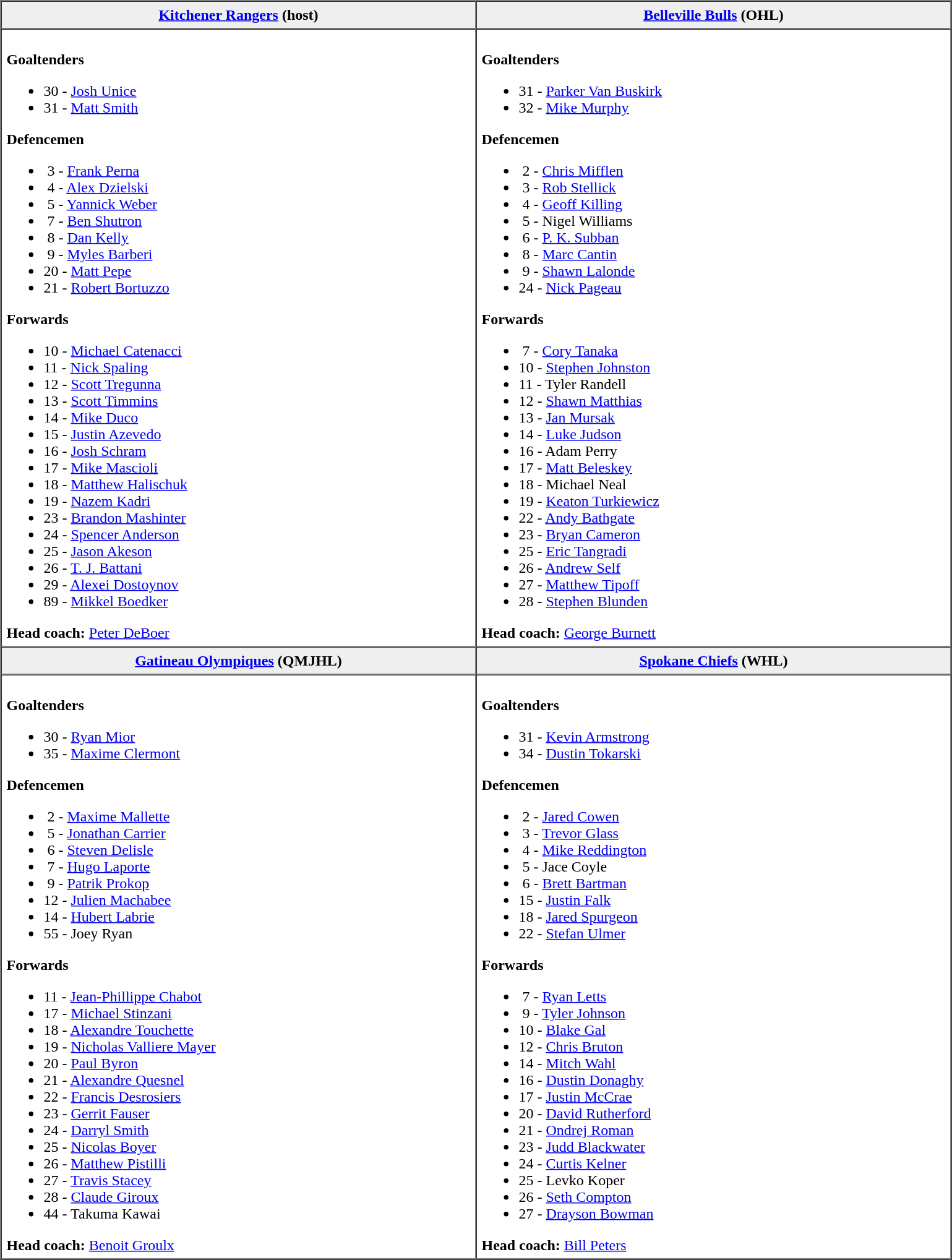<table border=1 cellpadding=5 cellspacing=0>
<tr>
<th bgcolor="#efefef" width="500"><a href='#'>Kitchener Rangers</a> (host)</th>
<th bgcolor="#efefef" width="500"><a href='#'>Belleville Bulls</a> (OHL)</th>
</tr>
<tr>
<td align=left><br><strong>Goaltenders</strong><ul><li>30 - <a href='#'>Josh Unice</a></li><li>31 - <a href='#'>Matt Smith</a></li></ul><strong>Defencemen</strong><ul><li> 3 - <a href='#'>Frank Perna</a></li><li> 4 - <a href='#'>Alex Dzielski</a></li><li> 5 - <a href='#'>Yannick Weber</a></li><li> 7 - <a href='#'>Ben Shutron</a></li><li> 8 - <a href='#'>Dan Kelly</a></li><li> 9 - <a href='#'>Myles Barberi</a></li><li>20 - <a href='#'>Matt Pepe</a></li><li>21 - <a href='#'>Robert Bortuzzo</a></li></ul><strong>Forwards</strong><ul><li>10 - <a href='#'>Michael Catenacci</a></li><li>11 - <a href='#'>Nick Spaling</a></li><li>12 - <a href='#'>Scott Tregunna</a></li><li>13 - <a href='#'>Scott Timmins</a></li><li>14 - <a href='#'>Mike Duco</a></li><li>15 - <a href='#'>Justin Azevedo</a></li><li>16 - <a href='#'>Josh Schram</a></li><li>17 - <a href='#'>Mike Mascioli</a></li><li>18 - <a href='#'>Matthew Halischuk</a></li><li>19 - <a href='#'>Nazem Kadri</a></li><li>23 - <a href='#'>Brandon Mashinter</a></li><li>24 - <a href='#'>Spencer Anderson</a></li><li>25 - <a href='#'>Jason Akeson</a></li><li>26 - <a href='#'>T. J. Battani</a></li><li>29 - <a href='#'>Alexei Dostoynov</a></li><li>89 - <a href='#'>Mikkel Boedker</a></li></ul><strong>Head coach:</strong> <a href='#'>Peter DeBoer</a></td>
<td align=left><br><strong>Goaltenders</strong><ul><li>31 - <a href='#'>Parker Van Buskirk</a></li><li>32 - <a href='#'>Mike Murphy</a></li></ul><strong>Defencemen</strong><ul><li> 2 - <a href='#'>Chris Mifflen</a></li><li> 3 - <a href='#'>Rob Stellick</a></li><li> 4 - <a href='#'>Geoff Killing</a></li><li> 5 - Nigel Williams</li><li> 6 - <a href='#'>P. K. Subban</a></li><li> 8 - <a href='#'>Marc Cantin</a></li><li> 9 - <a href='#'>Shawn Lalonde</a></li><li>24 - <a href='#'>Nick Pageau</a></li></ul><strong>Forwards</strong><ul><li> 7 - <a href='#'>Cory Tanaka</a></li><li>10 - <a href='#'>Stephen Johnston</a></li><li>11 - Tyler Randell</li><li>12 - <a href='#'>Shawn Matthias</a></li><li>13 - <a href='#'>Jan Mursak</a></li><li>14 - <a href='#'>Luke Judson</a></li><li>16 - Adam Perry</li><li>17 - <a href='#'>Matt Beleskey</a></li><li>18 - Michael Neal</li><li>19 - <a href='#'>Keaton Turkiewicz</a></li><li>22 - <a href='#'>Andy Bathgate</a></li><li>23 - <a href='#'>Bryan Cameron</a></li><li>25 - <a href='#'>Eric Tangradi</a></li><li>26 - <a href='#'>Andrew Self</a></li><li>27 - <a href='#'>Matthew Tipoff</a></li><li>28 - <a href='#'>Stephen Blunden</a></li></ul><strong>Head coach:</strong> <a href='#'>George Burnett</a></td>
</tr>
<tr>
<th bgcolor="#efefef" width="500"><a href='#'>Gatineau Olympiques</a> (QMJHL)</th>
<th bgcolor="#efefef" width="500"><a href='#'>Spokane Chiefs</a> (WHL)</th>
</tr>
<tr>
<td align=left><br><strong>Goaltenders</strong><ul><li>30 - <a href='#'>Ryan Mior</a></li><li>35 - <a href='#'>Maxime Clermont</a></li></ul><strong>Defencemen</strong><ul><li> 2 - <a href='#'>Maxime Mallette</a></li><li> 5 - <a href='#'>Jonathan Carrier</a></li><li> 6 - <a href='#'>Steven Delisle</a></li><li> 7 - <a href='#'>Hugo Laporte</a></li><li> 9 - <a href='#'>Patrik Prokop</a></li><li>12 - <a href='#'>Julien Machabee</a></li><li>14 - <a href='#'>Hubert Labrie</a></li><li>55 - Joey Ryan</li></ul><strong>Forwards</strong><ul><li>11 - <a href='#'>Jean-Phillippe Chabot</a></li><li>17 - <a href='#'>Michael Stinzani</a></li><li>18 - <a href='#'>Alexandre Touchette</a></li><li>19 - <a href='#'>Nicholas Valliere Mayer</a></li><li>20 - <a href='#'>Paul Byron</a></li><li>21 - <a href='#'>Alexandre Quesnel</a></li><li>22 - <a href='#'>Francis Desrosiers</a></li><li>23 - <a href='#'>Gerrit Fauser</a></li><li>24 - <a href='#'>Darryl Smith</a></li><li>25 - <a href='#'>Nicolas Boyer</a></li><li>26 - <a href='#'>Matthew Pistilli</a></li><li>27 - <a href='#'>Travis Stacey</a></li><li>28 - <a href='#'>Claude Giroux</a></li><li>44 - Takuma Kawai</li></ul><strong>Head coach:</strong> <a href='#'>Benoit Groulx</a></td>
<td align=left><br><strong>Goaltenders</strong><ul><li>31 - <a href='#'>Kevin Armstrong</a></li><li>34 - <a href='#'>Dustin Tokarski</a></li></ul><strong>Defencemen</strong><ul><li> 2 - <a href='#'>Jared Cowen</a></li><li> 3 - <a href='#'>Trevor Glass</a></li><li> 4 - <a href='#'>Mike Reddington</a></li><li> 5 - Jace Coyle</li><li> 6 - <a href='#'>Brett Bartman</a></li><li>15 - <a href='#'>Justin Falk</a></li><li>18 - <a href='#'>Jared Spurgeon</a></li><li>22 - <a href='#'>Stefan Ulmer</a></li></ul><strong>Forwards</strong><ul><li> 7 - <a href='#'>Ryan Letts</a></li><li> 9 - <a href='#'>Tyler Johnson</a></li><li>10 - <a href='#'>Blake Gal</a></li><li>12 - <a href='#'>Chris Bruton</a></li><li>14 - <a href='#'>Mitch Wahl</a></li><li>16 - <a href='#'>Dustin Donaghy</a></li><li>17 - <a href='#'>Justin McCrae</a></li><li>20 - <a href='#'>David Rutherford</a></li><li>21 - <a href='#'>Ondrej Roman</a></li><li>23 - <a href='#'>Judd Blackwater</a></li><li>24 - <a href='#'>Curtis Kelner</a></li><li>25 - Levko Koper</li><li>26 - <a href='#'>Seth Compton</a></li><li>27 - <a href='#'>Drayson Bowman</a></li></ul><strong>Head coach:</strong> <a href='#'>Bill Peters</a></td>
</tr>
</table>
